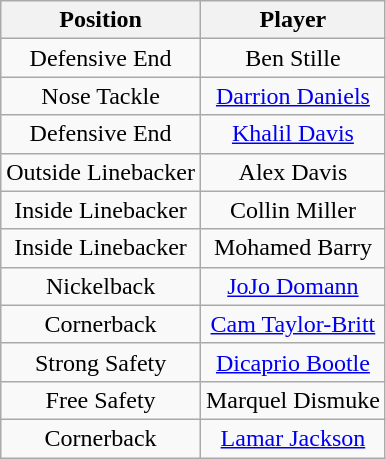<table class="wikitable" style="text-align: center;">
<tr>
<th>Position</th>
<th>Player</th>
</tr>
<tr>
<td>Defensive End</td>
<td>Ben Stille</td>
</tr>
<tr>
<td>Nose Tackle</td>
<td><a href='#'>Darrion Daniels</a></td>
</tr>
<tr>
<td>Defensive End</td>
<td><a href='#'>Khalil Davis</a></td>
</tr>
<tr>
<td>Outside Linebacker</td>
<td>Alex Davis</td>
</tr>
<tr>
<td>Inside Linebacker</td>
<td>Collin Miller</td>
</tr>
<tr>
<td>Inside Linebacker</td>
<td>Mohamed Barry</td>
</tr>
<tr>
<td>Nickelback</td>
<td><a href='#'>JoJo Domann</a></td>
</tr>
<tr>
<td>Cornerback</td>
<td><a href='#'>Cam Taylor-Britt</a></td>
</tr>
<tr>
<td>Strong Safety</td>
<td><a href='#'>Dicaprio Bootle</a></td>
</tr>
<tr>
<td>Free Safety</td>
<td>Marquel Dismuke</td>
</tr>
<tr>
<td>Cornerback</td>
<td><a href='#'>Lamar Jackson</a></td>
</tr>
</table>
